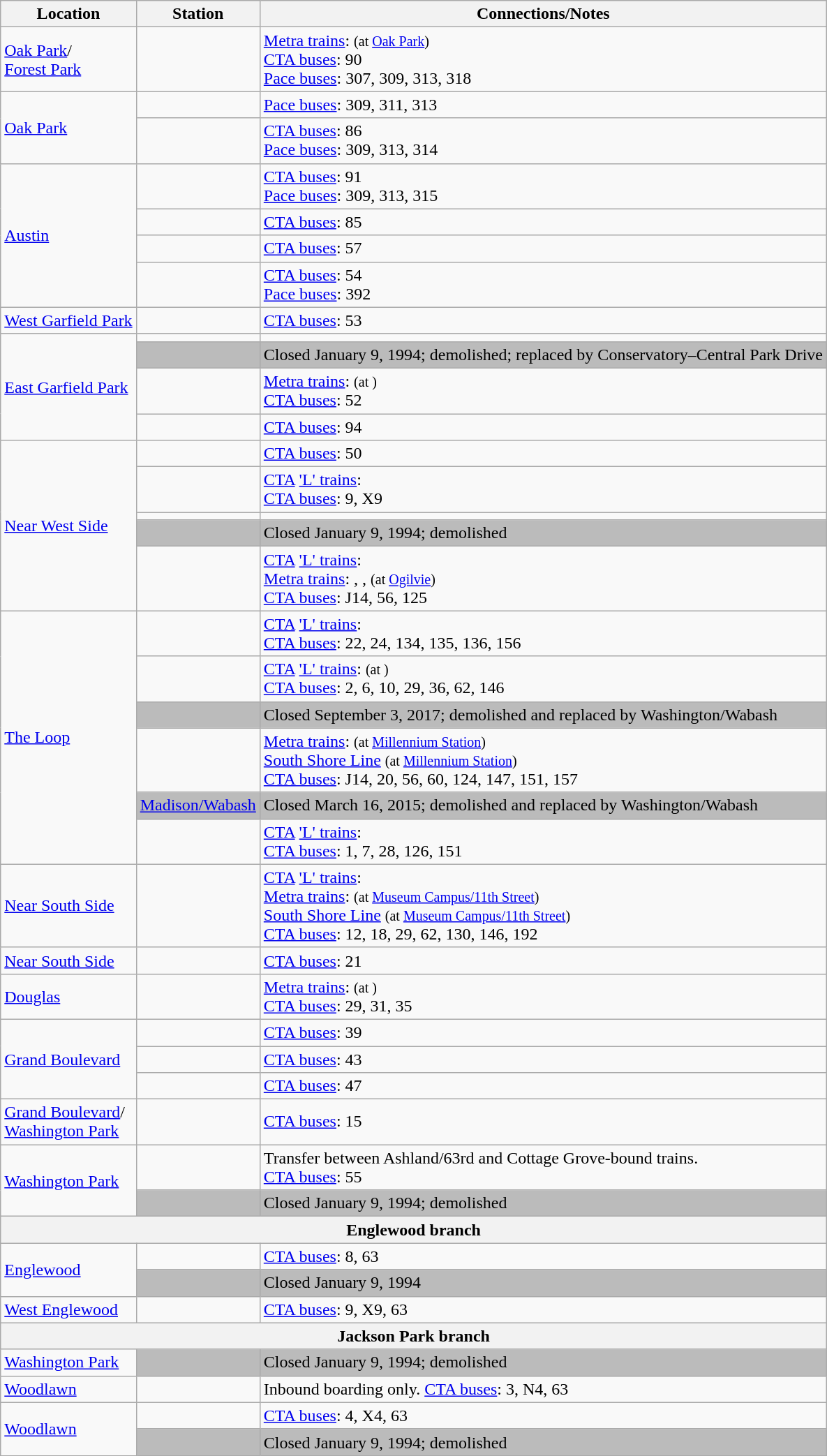<table class="wikitable plainrowheaders">
<tr>
<th>Location</th>
<th>Station</th>
<th>Connections/Notes</th>
</tr>
<tr>
<td><a href='#'>Oak Park</a>/<br><a href='#'>Forest Park</a></td>
<td> </td>
<td> <a href='#'>Metra trains</a>:  <small>(at <a href='#'>Oak Park</a>)</small><br> <a href='#'>CTA buses</a>: 90<br> <a href='#'>Pace buses</a>: 307, 309, 313, 318</td>
</tr>
<tr>
<td rowspan="2"><a href='#'>Oak Park</a></td>
<td></td>
<td> <a href='#'>Pace buses</a>: 309, 311, 313</td>
</tr>
<tr>
<td></td>
<td> <a href='#'>CTA buses</a>: 86<br> <a href='#'>Pace buses</a>: 309, 313, 314</td>
</tr>
<tr>
<td rowspan="4"><a href='#'>Austin</a></td>
<td></td>
<td> <a href='#'>CTA buses</a>: 91<br> <a href='#'>Pace buses</a>: 309, 313, 315</td>
</tr>
<tr>
<td> </td>
<td> <a href='#'>CTA buses</a>: 85</td>
</tr>
<tr>
<td> </td>
<td> <a href='#'>CTA buses</a>: 57</td>
</tr>
<tr>
<td> </td>
<td> <a href='#'>CTA buses</a>: 54<br> <a href='#'>Pace buses</a>: 392</td>
</tr>
<tr>
<td><a href='#'>West Garfield Park</a></td>
<td> </td>
<td> <a href='#'>CTA buses</a>: 53</td>
</tr>
<tr>
<td rowspan="4"><a href='#'>East Garfield Park</a></td>
<td> </td>
<td></td>
</tr>
<tr>
<td style="background-color: #bbb"></td>
<td style="background-color: #bbb">Closed January 9, 1994; demolished; replaced by Conservatory–Central Park Drive</td>
</tr>
<tr>
<td> </td>
<td> <a href='#'>Metra trains</a>:  <small>(at )</small><br> <a href='#'>CTA buses</a>: 52</td>
</tr>
<tr>
<td> </td>
<td> <a href='#'>CTA buses</a>: 94</td>
</tr>
<tr>
<td rowspan="5"><a href='#'>Near West Side</a></td>
<td> </td>
<td> <a href='#'>CTA buses</a>: 50</td>
</tr>
<tr>
<td> </td>
<td> <a href='#'>CTA</a> <a href='#'>'L' trains</a>: <br> <a href='#'>CTA buses</a>: 9, X9</td>
</tr>
<tr>
<td> </td>
<td></td>
</tr>
<tr>
<td style="background-color: #bbb"></td>
<td style="background-color: #bbb">Closed January 9, 1994; demolished</td>
</tr>
<tr>
<td> </td>
<td> <a href='#'>CTA</a> <a href='#'>'L' trains</a>: <br> <a href='#'>Metra trains</a>: , ,  <small>(at <a href='#'>Ogilvie</a>)</small><br> <a href='#'>CTA buses</a>: J14, 56, 125</td>
</tr>
<tr>
<td rowspan="6"><a href='#'>The Loop</a></td>
<td> </td>
<td> <a href='#'>CTA</a> <a href='#'>'L' trains</a>:     <br> <a href='#'>CTA buses</a>: 22, 24, 134, 135, 136, 156</td>
</tr>
<tr>
<td></td>
<td> <a href='#'>CTA</a> <a href='#'>'L' trains</a>:  <small>(at )</small><br> <a href='#'>CTA buses</a>: 2, 6, 10, 29, 36, 62, 146</td>
</tr>
<tr>
<td style="background-color: #bbb"></td>
<td style="background-color: #bbb">Closed September 3, 2017; demolished and replaced by Washington/Wabash</td>
</tr>
<tr>
<td> </td>
<td> <a href='#'>Metra trains</a>:  <small>(at <a href='#'>Millennium Station</a>)</small><br> <a href='#'>South Shore Line</a> <small>(at <a href='#'>Millennium Station</a>)</small><br> <a href='#'>CTA buses</a>: J14, 20, 56, 60, 124, 147, 151, 157</td>
</tr>
<tr>
<td style="background-color: #bbb"><a href='#'>Madison/Wabash</a></td>
<td style="background-color: #bbb">Closed March 16, 2015; demolished and replaced by Washington/Wabash</td>
</tr>
<tr>
<td></td>
<td> <a href='#'>CTA</a> <a href='#'>'L' trains</a>:    <br> <a href='#'>CTA buses</a>: 1, 7, 28, 126, 151</td>
</tr>
<tr>
<td><a href='#'>Near South Side</a></td>
<td> </td>
<td> <a href='#'>CTA</a> <a href='#'>'L' trains</a>:  <br> <a href='#'>Metra trains</a>:  <small>(at <a href='#'>Museum Campus/11th Street</a>)</small><br> <a href='#'>South Shore Line</a> <small>(at <a href='#'>Museum Campus/11th Street</a>)</small><br> <a href='#'>CTA buses</a>: 12, 18, 29, 62, 130, 146, 192</td>
</tr>
<tr>
<td><a href='#'>Near South Side</a></td>
<td> </td>
<td> <a href='#'>CTA buses</a>: 21</td>
</tr>
<tr>
<td><a href='#'>Douglas</a></td>
<td> </td>
<td> <a href='#'>Metra trains</a>:  <small>(at )</small><br> <a href='#'>CTA buses</a>: 29, 31, 35</td>
</tr>
<tr>
<td rowspan="3"><a href='#'>Grand Boulevard</a></td>
<td> </td>
<td> <a href='#'>CTA buses</a>: 39</td>
</tr>
<tr>
<td> </td>
<td> <a href='#'>CTA buses</a>: 43</td>
</tr>
<tr>
<td> </td>
<td> <a href='#'>CTA buses</a>: 47</td>
</tr>
<tr>
<td><a href='#'>Grand Boulevard</a>/<br><a href='#'>Washington Park</a></td>
<td> </td>
<td> <a href='#'>CTA buses</a>: 15</td>
</tr>
<tr>
<td rowspan="2"><a href='#'>Washington Park</a></td>
<td>  </td>
<td>Transfer between Ashland/63rd and Cottage Grove-bound trains. <br> <a href='#'>CTA buses</a>: 55</td>
</tr>
<tr>
<td style="background-color: #bbb"></td>
<td style="background-color: #bbb">Closed January 9, 1994; demolished</td>
</tr>
<tr>
<th colspan=3>Englewood branch</th>
</tr>
<tr>
<td rowspan=2><a href='#'>Englewood</a></td>
<td> </td>
<td> <a href='#'>CTA buses</a>: 8, 63</td>
</tr>
<tr>
<td style="background-color: #bbb"></td>
<td style="background-color: #bbb">Closed January 9, 1994</td>
</tr>
<tr>
<td><a href='#'>West Englewood</a></td>
<td>  </td>
<td> <a href='#'>CTA buses</a>: 9, X9, 63</td>
</tr>
<tr>
<th colspan=3>Jackson Park branch</th>
</tr>
<tr>
<td><a href='#'>Washington Park</a></td>
<td style="background-color: #bbb"></td>
<td style="background-color: #bbb">Closed January 9, 1994; demolished</td>
</tr>
<tr>
<td><a href='#'>Woodlawn</a></td>
<td> </td>
<td>Inbound boarding only. <a href='#'>CTA buses</a>: 3, N4, 63</td>
</tr>
<tr>
<td rowspan="3"><a href='#'>Woodlawn</a></td>
<td> </td>
<td> <a href='#'>CTA buses</a>: 4, X4, 63</td>
</tr>
<tr>
<td style="background-color: #bbb"></td>
<td style="background-color: #bbb">Closed January 9, 1994; demolished</td>
</tr>
</table>
